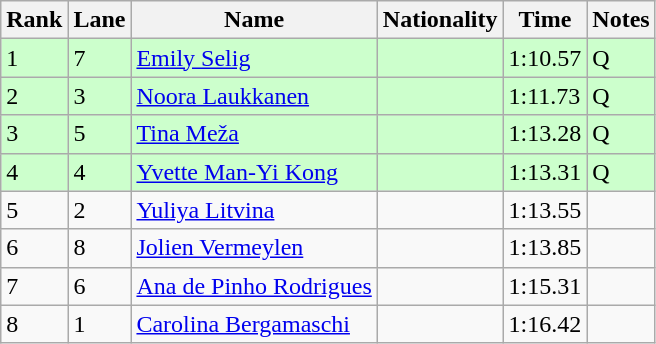<table class="wikitable">
<tr>
<th>Rank</th>
<th>Lane</th>
<th>Name</th>
<th>Nationality</th>
<th>Time</th>
<th>Notes</th>
</tr>
<tr bgcolor=ccffcc>
<td>1</td>
<td>7</td>
<td><a href='#'>Emily Selig</a></td>
<td></td>
<td>1:10.57</td>
<td>Q</td>
</tr>
<tr bgcolor=ccffcc>
<td>2</td>
<td>3</td>
<td><a href='#'>Noora Laukkanen</a></td>
<td></td>
<td>1:11.73</td>
<td>Q</td>
</tr>
<tr bgcolor=ccffcc>
<td>3</td>
<td>5</td>
<td><a href='#'>Tina Meža</a></td>
<td></td>
<td>1:13.28</td>
<td>Q</td>
</tr>
<tr bgcolor=ccffcc>
<td>4</td>
<td>4</td>
<td><a href='#'>Yvette Man-Yi Kong</a></td>
<td></td>
<td>1:13.31</td>
<td>Q</td>
</tr>
<tr>
<td>5</td>
<td>2</td>
<td><a href='#'>Yuliya Litvina</a></td>
<td></td>
<td>1:13.55</td>
<td></td>
</tr>
<tr>
<td>6</td>
<td>8</td>
<td><a href='#'>Jolien Vermeylen</a></td>
<td></td>
<td>1:13.85</td>
<td></td>
</tr>
<tr>
<td>7</td>
<td>6</td>
<td><a href='#'>Ana de Pinho Rodrigues</a></td>
<td></td>
<td>1:15.31</td>
<td></td>
</tr>
<tr>
<td>8</td>
<td>1</td>
<td><a href='#'>Carolina Bergamaschi</a></td>
<td></td>
<td>1:16.42</td>
<td></td>
</tr>
</table>
